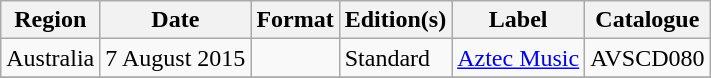<table class="wikitable plainrowheaders">
<tr>
<th scope="col">Region</th>
<th scope="col">Date</th>
<th scope="col">Format</th>
<th scope="col">Edition(s)</th>
<th scope="col">Label</th>
<th scope="col">Catalogue</th>
</tr>
<tr>
<td>Australia</td>
<td>7 August 2015 </td>
<td></td>
<td>Standard</td>
<td><a href='#'>Aztec Music</a></td>
<td>AVSCD080</td>
</tr>
<tr>
</tr>
</table>
